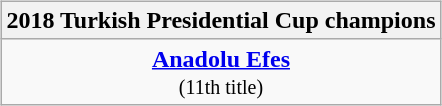<table style="width:100%;">
<tr>
<td valign=top align=right width=33%></td>
<td style="vertical-align:top; align:center; width:33%;"><br><table style="width:100%;">
<tr>
<td style="width=50%;"></td>
<td></td>
<td style="width=50%;"></td>
</tr>
</table>
<br><table class=wikitable style="text-align:center; margin:auto">
<tr>
<th>2018 Turkish Presidential Cup champions</th>
</tr>
<tr>
<td><strong><a href='#'>Anadolu Efes</a></strong><br><small>(11th title)</small></td>
</tr>
</table>
</td>
<td style="vertical-align:top; align:left; width:33%;"></td>
</tr>
</table>
